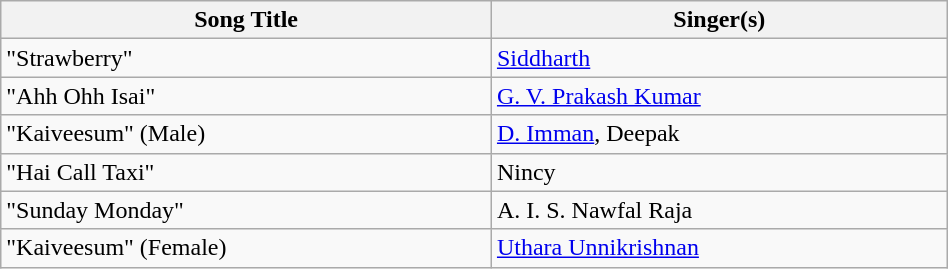<table class="wikitable" style="width:50%;">
<tr>
<th>Song Title</th>
<th>Singer(s)</th>
</tr>
<tr>
<td>"Strawberry"</td>
<td><a href='#'>Siddharth</a></td>
</tr>
<tr>
<td>"Ahh Ohh Isai"</td>
<td><a href='#'>G. V. Prakash Kumar</a></td>
</tr>
<tr>
<td>"Kaiveesum" (Male)</td>
<td><a href='#'>D. Imman</a>, Deepak</td>
</tr>
<tr>
<td>"Hai Call Taxi"</td>
<td>Nincy</td>
</tr>
<tr>
<td>"Sunday Monday"</td>
<td>A. I. S. Nawfal Raja</td>
</tr>
<tr>
<td>"Kaiveesum" (Female)</td>
<td><a href='#'>Uthara Unnikrishnan</a></td>
</tr>
</table>
